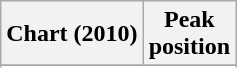<table class="wikitable sortable plainrowheaders" style="text-align:center">
<tr>
<th scope="col">Chart (2010)</th>
<th scope="col">Peak<br> position</th>
</tr>
<tr>
</tr>
<tr>
</tr>
<tr>
</tr>
</table>
